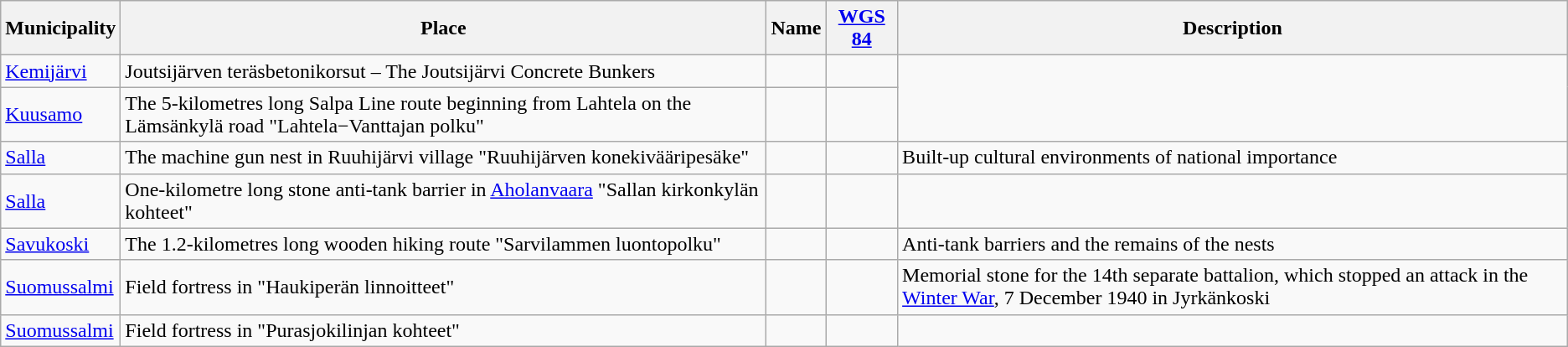<table class="wikitable">
<tr>
<th>Municipality</th>
<th>Place</th>
<th>Name</th>
<th><a href='#'>WGS 84</a></th>
<th>Description</th>
</tr>
<tr>
<td><a href='#'>Kemijärvi</a></td>
<td>Joutsijärven teräsbetonikorsut – The Joutsijärvi Concrete Bunkers</td>
<td></td>
<td></td>
</tr>
<tr>
<td><a href='#'>Kuusamo</a></td>
<td>The 5-kilometres long Salpa Line route beginning from Lahtela on the Lämsänkylä road "Lahtela−Vanttajan polku"</td>
<td></td>
<td></td>
</tr>
<tr>
<td><a href='#'>Salla</a></td>
<td>The machine gun nest in Ruuhijärvi village "Ruuhijärven konekivääripesäke"</td>
<td></td>
<td></td>
<td>Built-up cultural environments of national importance</td>
</tr>
<tr>
<td><a href='#'>Salla</a></td>
<td>One-kilometre long stone anti-tank barrier in <a href='#'>Aholanvaara</a> "Sallan kirkonkylän kohteet"</td>
<td></td>
<td></td>
</tr>
<tr>
<td><a href='#'>Savukoski</a></td>
<td>The 1.2-kilometres long wooden hiking route "Sarvilammen luontopolku"</td>
<td></td>
<td></td>
<td>Anti-tank barriers and the remains of the nests</td>
</tr>
<tr>
<td><a href='#'>Suomussalmi</a></td>
<td>Field fortress in  "Haukiperän linnoitteet"</td>
<td></td>
<td></td>
<td>Memorial stone for the 14th separate battalion, which stopped an attack in the <a href='#'>Winter War</a>, 7 December 1940 in Jyrkänkoski</td>
</tr>
<tr>
<td><a href='#'>Suomussalmi</a></td>
<td>Field fortress in  "Purasjokilinjan kohteet"</td>
<td></td>
<td></td>
</tr>
</table>
